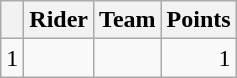<table class="wikitable">
<tr>
<th></th>
<th>Rider</th>
<th>Team</th>
<th>Points</th>
</tr>
<tr>
<td>1</td>
<td></td>
<td></td>
<td align=right>1</td>
</tr>
</table>
